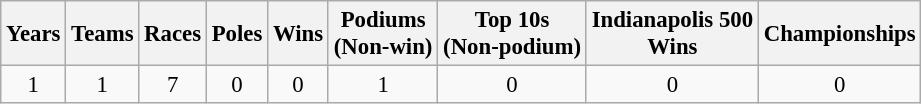<table class="wikitable" style="text-align:center; font-size:95%">
<tr>
<th>Years</th>
<th>Teams</th>
<th>Races</th>
<th>Poles</th>
<th>Wins</th>
<th>Podiums<br>(Non-win)</th>
<th>Top 10s<br>(Non-podium)</th>
<th>Indianapolis 500<br>Wins</th>
<th>Championships</th>
</tr>
<tr>
<td>1</td>
<td>1</td>
<td>7</td>
<td>0</td>
<td>0</td>
<td>1</td>
<td>0</td>
<td>0</td>
<td>0</td>
</tr>
</table>
